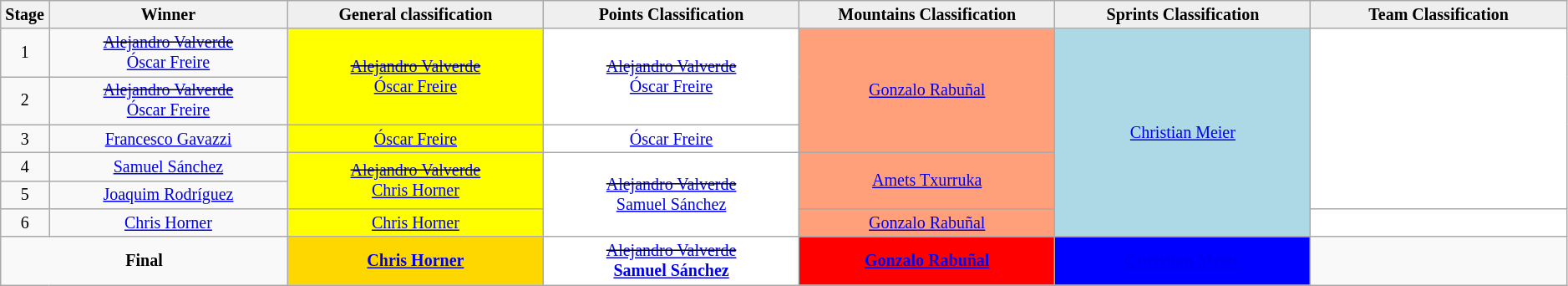<table class="wikitable" style="text-align: center; font-size:smaller;">
<tr>
<th width="1%">Stage</th>
<th width="14%">Winner</th>
<th style="background:#EFEFEF;" width="15%">General classification<br></th>
<th style="background:#EFEFEF;" width="15%">Points Classification<br></th>
<th style="background:#EFEFEF;" width="15%">Mountains Classification<br></th>
<th style="background:#EFEFEF;" width="15%">Sprints Classification<br></th>
<th style="background:#EFEFEF;" width="15%">Team Classification</th>
</tr>
<tr>
<td>1</td>
<td><s><a href='#'>Alejandro Valverde</a></s><br><a href='#'>Óscar Freire</a></td>
<td style="background-color:yellow;" rowspan="2"><s><a href='#'>Alejandro Valverde</a></s><br><a href='#'>Óscar Freire</a></td>
<td style="background-color:white;" rowspan="2"><s><a href='#'>Alejandro Valverde</a></s><br><a href='#'>Óscar Freire</a></td>
<td style="background-color:lightsalmon;" rowspan="3"><a href='#'>Gonzalo Rabuñal</a></td>
<td style="background-color:lightblue;" rowspan="6"><a href='#'>Christian Meier</a></td>
<td style="background-color:white;" rowspan="5"></td>
</tr>
<tr>
<td>2</td>
<td><s><a href='#'>Alejandro Valverde</a></s><br><a href='#'>Óscar Freire</a></td>
</tr>
<tr>
<td>3</td>
<td><a href='#'>Francesco Gavazzi</a></td>
<td style="background-color:yellow;" rowspan="1"><a href='#'>Óscar Freire</a></td>
<td style="background-color:white;" rowspan="1"><a href='#'>Óscar Freire</a></td>
</tr>
<tr>
<td>4</td>
<td><a href='#'>Samuel Sánchez</a></td>
<td style="background-color:yellow;" rowspan="2"><s><a href='#'>Alejandro Valverde</a></s><br><a href='#'>Chris Horner</a></td>
<td style="background-color:white;" rowspan="3"><s><a href='#'>Alejandro Valverde</a></s><br><a href='#'>Samuel Sánchez</a></td>
<td style="background-color:lightsalmon;" rowspan="2"><a href='#'>Amets Txurruka</a></td>
</tr>
<tr>
<td>5</td>
<td><a href='#'>Joaquim Rodríguez</a></td>
</tr>
<tr>
<td>6</td>
<td><a href='#'>Chris Horner</a></td>
<td style="background-color:yellow;" rowspan="1"><a href='#'>Chris Horner</a></td>
<td style="background-color:lightsalmon;" rowspan="1"><a href='#'>Gonzalo Rabuñal</a></td>
<td style="background-color:white;" rowspan="1"></td>
</tr>
<tr>
<td colspan="2"><strong>Final</strong><br></td>
<td style="background-color:gold;" rowspan="1"><strong><a href='#'>Chris Horner</a></strong></td>
<td style="background-color:white;" rowspan="1"><s><a href='#'>Alejandro Valverde</a></s><br><strong><a href='#'>Samuel Sánchez</a></strong></td>
<td style="background-color:red;" rowspan="1"><strong><a href='#'>Gonzalo Rabuñal</a></strong></td>
<td style="background-color:blue;" rowspan="1"><strong><a href='#'>Christian Meier</a></strong></td>
<td style="background-color:offwhite;" rowspan="1"><strong></strong></td>
</tr>
</table>
